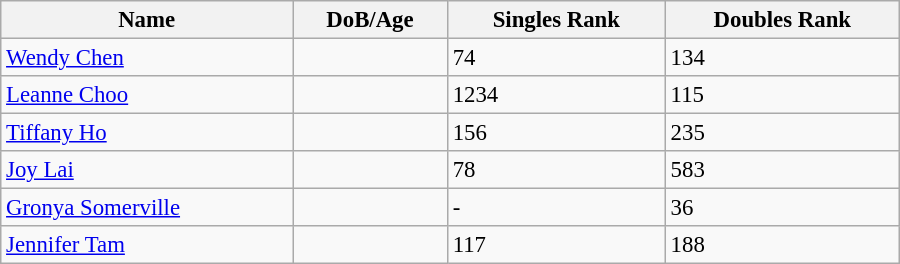<table class="wikitable"  style="width:600px; font-size:95%;">
<tr>
<th align="left">Name</th>
<th align="left">DoB/Age</th>
<th align="left">Singles Rank</th>
<th align="left">Doubles Rank</th>
</tr>
<tr>
<td><a href='#'>Wendy Chen</a></td>
<td></td>
<td>74</td>
<td>134</td>
</tr>
<tr>
<td><a href='#'>Leanne Choo</a></td>
<td></td>
<td>1234</td>
<td>115</td>
</tr>
<tr>
<td><a href='#'>Tiffany Ho</a></td>
<td></td>
<td>156</td>
<td>235</td>
</tr>
<tr>
<td><a href='#'>Joy Lai</a></td>
<td></td>
<td>78</td>
<td>583</td>
</tr>
<tr>
<td><a href='#'>Gronya Somerville</a></td>
<td></td>
<td>-</td>
<td>36</td>
</tr>
<tr>
<td><a href='#'>Jennifer Tam</a></td>
<td></td>
<td>117</td>
<td>188</td>
</tr>
</table>
